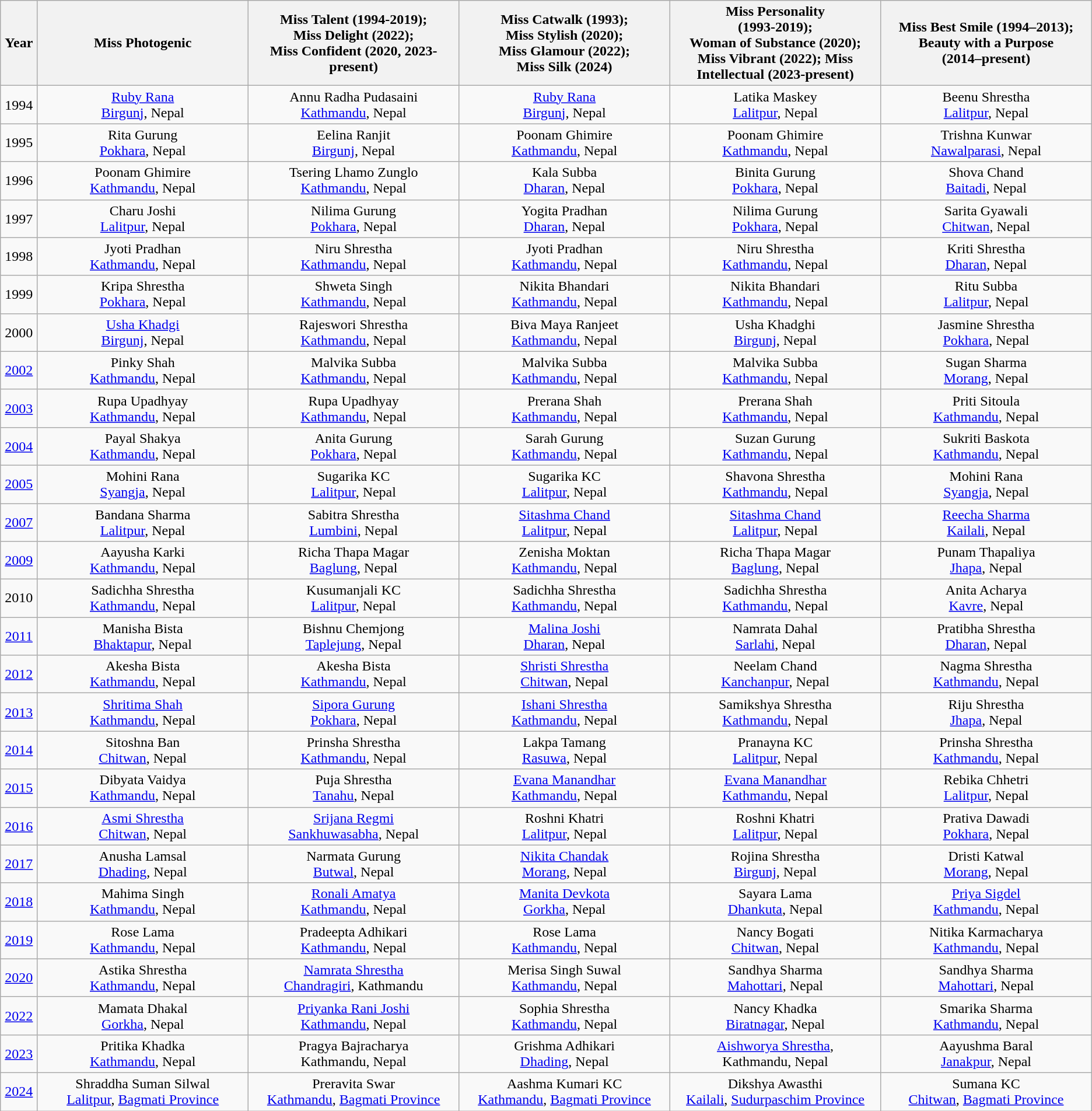<table class="wikitable" style="text-align:center">
<tr>
<th width="3%">Year</th>
<th width="18%">Miss Photogenic</th>
<th width="18%">Miss Talent (1994-2019); <br>Miss Delight (2022);<br>Miss Confident 
(2020, 2023-present)</th>
<th width="18%">Miss Catwalk (1993); <br>Miss Stylish (2020); <br>Miss Glamour (2022);<br>Miss Silk (2024)</th>
<th width="18%">Miss Personality<br>(1993-2019); <br>Woman of Substance (2020); <br>Miss Vibrant (2022);
Miss Intellectual
(2023-present)</th>
<th width="18%">Miss Best Smile (1994–2013); <br>Beauty with a Purpose<br>(2014–present)</th>
</tr>
<tr>
<td>1994</td>
<td><a href='#'>Ruby Rana</a> <br> <a href='#'>Birgunj</a>, Nepal</td>
<td>Annu Radha Pudasaini <br> <a href='#'>Kathmandu</a>, Nepal</td>
<td><a href='#'>Ruby Rana</a> <br> <a href='#'>Birgunj</a>, Nepal</td>
<td>Latika Maskey <br> <a href='#'>Lalitpur</a>, Nepal</td>
<td>Beenu Shrestha <br> <a href='#'>Lalitpur</a>, Nepal</td>
</tr>
<tr>
<td>1995</td>
<td>Rita Gurung  <br> <a href='#'>Pokhara</a>, Nepal</td>
<td>Eelina Ranjit <br> <a href='#'>Birgunj</a>, Nepal</td>
<td>Poonam Ghimire <br> <a href='#'>Kathmandu</a>, Nepal</td>
<td>Poonam Ghimire <br> <a href='#'>Kathmandu</a>, Nepal</td>
<td>Trishna Kunwar <br> <a href='#'>Nawalparasi</a>, Nepal</td>
</tr>
<tr>
<td>1996</td>
<td>Poonam Ghimire <br> <a href='#'>Kathmandu</a>, Nepal</td>
<td>Tsering Lhamo Zunglo <br> <a href='#'>Kathmandu</a>, Nepal</td>
<td>Kala Subba <br> <a href='#'>Dharan</a>, Nepal</td>
<td>Binita Gurung <br> <a href='#'>Pokhara</a>, Nepal</td>
<td>Shova Chand <br> <a href='#'>Baitadi</a>, Nepal</td>
</tr>
<tr>
<td>1997</td>
<td>Charu Joshi <br> <a href='#'>Lalitpur</a>, Nepal</td>
<td>Nilima Gurung <br> <a href='#'>Pokhara</a>, Nepal</td>
<td>Yogita Pradhan <br> <a href='#'>Dharan</a>, Nepal</td>
<td>Nilima Gurung <br> <a href='#'>Pokhara</a>, Nepal</td>
<td>Sarita Gyawali <br> <a href='#'>Chitwan</a>, Nepal</td>
</tr>
<tr>
<td>1998</td>
<td>Jyoti Pradhan <br> <a href='#'>Kathmandu</a>, Nepal</td>
<td>Niru Shrestha <br> <a href='#'>Kathmandu</a>, Nepal</td>
<td>Jyoti Pradhan <br> <a href='#'>Kathmandu</a>, Nepal</td>
<td>Niru Shrestha <br> <a href='#'>Kathmandu</a>, Nepal</td>
<td>Kriti Shrestha <br> <a href='#'>Dharan</a>, Nepal</td>
</tr>
<tr>
<td>1999</td>
<td>Kripa Shrestha <br> <a href='#'>Pokhara</a>, Nepal</td>
<td>Shweta Singh <br> <a href='#'>Kathmandu</a>, Nepal</td>
<td>Nikita Bhandari <br> <a href='#'>Kathmandu</a>, Nepal</td>
<td>Nikita Bhandari <br> <a href='#'>Kathmandu</a>, Nepal</td>
<td>Ritu Subba <br> <a href='#'>Lalitpur</a>, Nepal</td>
</tr>
<tr>
<td>2000</td>
<td><a href='#'>Usha Khadgi</a> <br> <a href='#'>Birgunj</a>, Nepal</td>
<td>Rajeswori Shrestha <br> <a href='#'>Kathmandu</a>, Nepal</td>
<td>Biva Maya Ranjeet <br> <a href='#'>Kathmandu</a>, Nepal</td>
<td>Usha Khadghi <br> <a href='#'>Birgunj</a>, Nepal</td>
<td>Jasmine Shrestha <br> <a href='#'>Pokhara</a>, Nepal</td>
</tr>
<tr>
<td><a href='#'>2002</a></td>
<td>Pinky Shah <br> <a href='#'>Kathmandu</a>, Nepal</td>
<td>Malvika Subba <br> <a href='#'>Kathmandu</a>, Nepal</td>
<td>Malvika Subba <br> <a href='#'>Kathmandu</a>, Nepal</td>
<td>Malvika Subba <br> <a href='#'>Kathmandu</a>, Nepal</td>
<td>Sugan Sharma <br> <a href='#'>Morang</a>, Nepal</td>
</tr>
<tr>
<td><a href='#'>2003</a></td>
<td>Rupa Upadhyay <br> <a href='#'>Kathmandu</a>, Nepal</td>
<td>Rupa Upadhyay <br> <a href='#'>Kathmandu</a>, Nepal</td>
<td>Prerana Shah <br> <a href='#'>Kathmandu</a>, Nepal</td>
<td>Prerana Shah <br> <a href='#'>Kathmandu</a>, Nepal</td>
<td>Priti Sitoula <br> <a href='#'>Kathmandu</a>, Nepal</td>
</tr>
<tr>
<td><a href='#'>2004</a></td>
<td>Payal Shakya  <br> <a href='#'>Kathmandu</a>, Nepal</td>
<td>Anita Gurung  <br> <a href='#'>Pokhara</a>, Nepal</td>
<td>Sarah Gurung  <br> <a href='#'>Kathmandu</a>, Nepal</td>
<td>Suzan Gurung  <br> <a href='#'>Kathmandu</a>, Nepal</td>
<td>Sukriti Baskota  <br> <a href='#'>Kathmandu</a>, Nepal</td>
</tr>
<tr>
<td><a href='#'>2005</a></td>
<td>Mohini Rana <br> <a href='#'>Syangja</a>, Nepal</td>
<td>Sugarika KC <br> <a href='#'>Lalitpur</a>, Nepal</td>
<td>Sugarika KC <br> <a href='#'>Lalitpur</a>, Nepal</td>
<td>Shavona Shrestha <br> <a href='#'>Kathmandu</a>, Nepal</td>
<td>Mohini Rana <br> <a href='#'>Syangja</a>, Nepal</td>
</tr>
<tr>
<td><a href='#'>2007</a></td>
<td>Bandana Sharma <br> <a href='#'>Lalitpur</a>, Nepal</td>
<td>Sabitra Shrestha <br> <a href='#'>Lumbini</a>, Nepal</td>
<td><a href='#'>Sitashma Chand</a> <br> <a href='#'>Lalitpur</a>, Nepal</td>
<td><a href='#'>Sitashma Chand</a> <br> <a href='#'>Lalitpur</a>, Nepal</td>
<td><a href='#'>Reecha Sharma</a> <br> <a href='#'>Kailali</a>, Nepal</td>
</tr>
<tr>
<td><a href='#'>2009</a></td>
<td>Aayusha Karki  <br> <a href='#'>Kathmandu</a>, Nepal</td>
<td>Richa Thapa Magar  <br> <a href='#'>Baglung</a>, Nepal</td>
<td>Zenisha Moktan  <br> <a href='#'>Kathmandu</a>, Nepal</td>
<td>Richa Thapa Magar  <br> <a href='#'>Baglung</a>, Nepal</td>
<td>Punam Thapaliya  <br> <a href='#'>Jhapa</a>, Nepal</td>
</tr>
<tr>
<td>2010</td>
<td>Sadichha Shrestha <br> <a href='#'>Kathmandu</a>, Nepal</td>
<td>Kusumanjali KC <br> <a href='#'>Lalitpur</a>, Nepal</td>
<td>Sadichha Shrestha <br> <a href='#'>Kathmandu</a>, Nepal</td>
<td>Sadichha Shrestha <br> <a href='#'>Kathmandu</a>, Nepal</td>
<td>Anita Acharya  <br> <a href='#'>Kavre</a>, Nepal</td>
</tr>
<tr>
<td><a href='#'>2011</a></td>
<td>Manisha Bista  <br> <a href='#'>Bhaktapur</a>, Nepal</td>
<td>Bishnu Chemjong <br> <a href='#'>Taplejung</a>, Nepal</td>
<td><a href='#'>Malina Joshi</a> <br> <a href='#'>Dharan</a>, Nepal</td>
<td>Namrata Dahal <br> <a href='#'>Sarlahi</a>, Nepal</td>
<td>Pratibha Shrestha <br> <a href='#'>Dharan</a>, Nepal</td>
</tr>
<tr>
<td><a href='#'>2012</a></td>
<td>Akesha Bista <br> <a href='#'>Kathmandu</a>, Nepal</td>
<td>Akesha Bista <br> <a href='#'>Kathmandu</a>, Nepal</td>
<td><a href='#'>Shristi Shrestha</a> <br> <a href='#'>Chitwan</a>, Nepal</td>
<td>Neelam Chand <br> <a href='#'>Kanchanpur</a>, Nepal</td>
<td>Nagma Shrestha  <br> <a href='#'>Kathmandu</a>, Nepal</td>
</tr>
<tr>
<td><a href='#'>2013</a></td>
<td><a href='#'>Shritima Shah</a> <br> <a href='#'>Kathmandu</a>, Nepal</td>
<td><a href='#'>Sipora Gurung</a> <br> <a href='#'>Pokhara</a>, Nepal</td>
<td><a href='#'>Ishani Shrestha</a> <br> <a href='#'>Kathmandu</a>, Nepal</td>
<td>Samikshya Shrestha <br> <a href='#'>Kathmandu</a>, Nepal</td>
<td>Riju Shrestha <br> <a href='#'>Jhapa</a>, Nepal</td>
</tr>
<tr>
<td><a href='#'>2014</a></td>
<td>Sitoshna Ban <br> <a href='#'>Chitwan</a>, Nepal</td>
<td>Prinsha Shrestha <br> <a href='#'>Kathmandu</a>, Nepal</td>
<td>Lakpa Tamang <br> <a href='#'>Rasuwa</a>, Nepal</td>
<td>Pranayna KC <br> <a href='#'>Lalitpur</a>, Nepal</td>
<td>Prinsha Shrestha <br> <a href='#'>Kathmandu</a>, Nepal</td>
</tr>
<tr>
<td><a href='#'>2015</a></td>
<td>Dibyata Vaidya <br> <a href='#'>Kathmandu</a>, Nepal</td>
<td>Puja Shrestha <br> <a href='#'>Tanahu</a>, Nepal</td>
<td><a href='#'>Evana Manandhar</a> <br> <a href='#'>Kathmandu</a>, Nepal</td>
<td><a href='#'>Evana Manandhar</a> <br> <a href='#'>Kathmandu</a>, Nepal</td>
<td>Rebika Chhetri <br> <a href='#'>Lalitpur</a>, Nepal</td>
</tr>
<tr>
<td><a href='#'>2016</a></td>
<td><a href='#'>Asmi Shrestha</a> <br> <a href='#'>Chitwan</a>, Nepal</td>
<td><a href='#'>Srijana Regmi</a> <br> <a href='#'>Sankhuwasabha</a>, Nepal</td>
<td>Roshni Khatri <br> <a href='#'>Lalitpur</a>, Nepal</td>
<td>Roshni Khatri <br> <a href='#'>Lalitpur</a>, Nepal</td>
<td>Prativa Dawadi <br> <a href='#'>Pokhara</a>, Nepal</td>
</tr>
<tr>
<td><a href='#'>2017</a></td>
<td>Anusha Lamsal <br> <a href='#'>Dhading</a>, Nepal</td>
<td>Narmata Gurung <br> <a href='#'>Butwal</a>, Nepal</td>
<td><a href='#'>Nikita Chandak</a> <br> <a href='#'>Morang</a>, Nepal</td>
<td>Rojina Shrestha <br> <a href='#'>Birgunj</a>, Nepal</td>
<td>Dristi Katwal <br> <a href='#'>Morang</a>, Nepal</td>
</tr>
<tr>
<td><a href='#'>2018</a></td>
<td>Mahima Singh <br> <a href='#'>Kathmandu</a>, Nepal</td>
<td><a href='#'>Ronali Amatya</a> <br> <a href='#'>Kathmandu</a>, Nepal</td>
<td><a href='#'>Manita Devkota</a> <br> <a href='#'>Gorkha</a>, Nepal</td>
<td>Sayara Lama <br> <a href='#'>Dhankuta</a>, Nepal</td>
<td><a href='#'>Priya Sigdel</a> <br> <a href='#'>Kathmandu</a>, Nepal</td>
</tr>
<tr>
<td><a href='#'>2019</a></td>
<td>Rose Lama <br> <a href='#'>Kathmandu</a>, Nepal</td>
<td>Pradeepta Adhikari <br> <a href='#'>Kathmandu</a>, Nepal</td>
<td>Rose Lama <br> <a href='#'>Kathmandu</a>, Nepal</td>
<td>Nancy Bogati <br> <a href='#'>Chitwan</a>, Nepal</td>
<td>Nitika Karmacharya <br> <a href='#'>Kathmandu</a>, Nepal</td>
</tr>
<tr>
<td><a href='#'>2020</a></td>
<td>Astika Shrestha <br> <a href='#'>Kathmandu</a>, Nepal</td>
<td><a href='#'>Namrata Shrestha</a><br><a href='#'>Chandragiri</a>, Kathmandu</td>
<td>Merisa Singh Suwal <br> <a href='#'>Kathmandu</a>, Nepal</td>
<td>Sandhya Sharma <br> <a href='#'>Mahottari</a>, Nepal</td>
<td>Sandhya Sharma <br> <a href='#'>Mahottari</a>, Nepal</td>
</tr>
<tr>
<td><a href='#'>2022</a></td>
<td>Mamata Dhakal <br> <a href='#'>Gorkha</a>, Nepal</td>
<td><a href='#'>Priyanka Rani Joshi</a> <br> <a href='#'>Kathmandu</a>, Nepal</td>
<td>Sophia Shrestha <br> <a href='#'>Kathmandu</a>, Nepal</td>
<td>Nancy Khadka <br> <a href='#'>Biratnagar</a>, Nepal</td>
<td>Smarika Sharma <br> <a href='#'>Kathmandu</a>, Nepal</td>
</tr>
<tr>
<td><a href='#'>2023</a></td>
<td>Pritika Khadka <br> <a href='#'>Kathmandu</a>, Nepal</td>
<td>Pragya Bajracharya<br> Kathmandu, Nepal</td>
<td>Grishma Adhikari <br> <a href='#'>Dhading</a>, Nepal</td>
<td><a href='#'>Aishworya Shrestha</a>,<br>Kathmandu, Nepal</td>
<td>Aayushma Baral <br> <a href='#'>Janakpur</a>, Nepal</td>
</tr>
<tr>
<td><a href='#'>2024</a></td>
<td>Shraddha Suman Silwal<br><a href='#'>Lalitpur</a>, <a href='#'>Bagmati Province</a></td>
<td>Preravita Swar<br><a href='#'>Kathmandu</a>, <a href='#'>Bagmati Province</a></td>
<td>Aashma Kumari KC<br><a href='#'>Kathmandu</a>, <a href='#'>Bagmati Province</a></td>
<td>Dikshya Awasthi<br><a href='#'>Kailali</a>, <a href='#'>Sudurpaschim Province</a></td>
<td>Sumana KC<br><a href='#'>Chitwan</a>, <a href='#'>Bagmati Province</a></td>
</tr>
</table>
